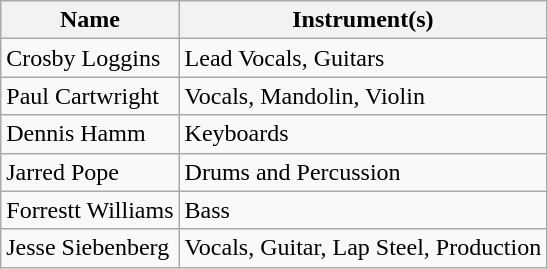<table class="wikitable">
<tr>
<th>Name</th>
<th>Instrument(s)</th>
</tr>
<tr>
<td>Crosby Loggins</td>
<td>Lead Vocals, Guitars</td>
</tr>
<tr>
<td>Paul Cartwright</td>
<td>Vocals, Mandolin, Violin</td>
</tr>
<tr>
<td>Dennis Hamm</td>
<td>Keyboards</td>
</tr>
<tr>
<td>Jarred Pope</td>
<td>Drums and Percussion</td>
</tr>
<tr>
<td>Forrestt Williams</td>
<td>Bass</td>
</tr>
<tr>
<td>Jesse Siebenberg</td>
<td>Vocals, Guitar, Lap Steel, Production</td>
</tr>
</table>
